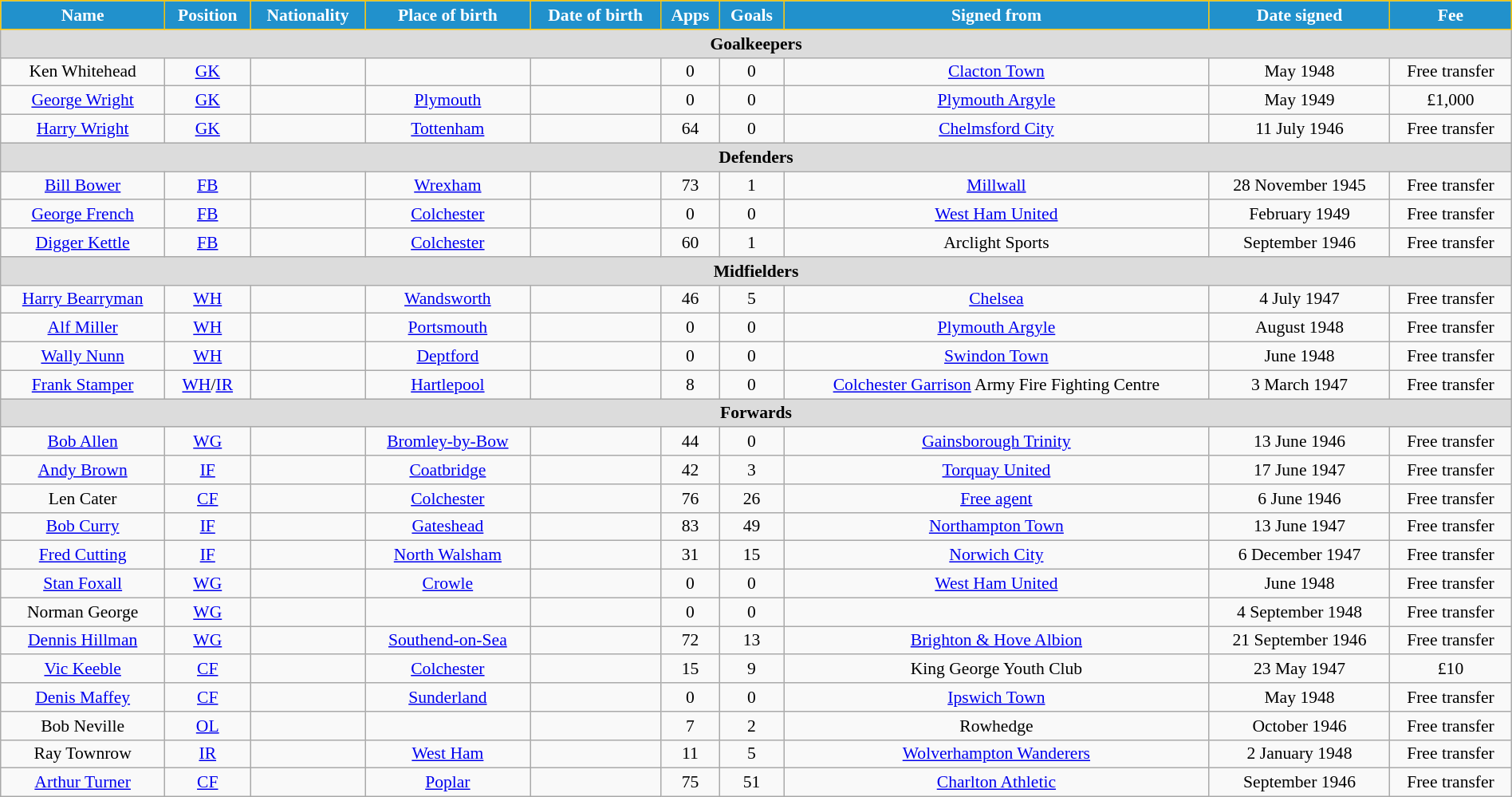<table class="wikitable" style="text-align:center; font-size:90%; width:100%;">
<tr>
<th style="background:#2191CC; color:white; border:1px solid #F7C408; text-align:center;">Name</th>
<th style="background:#2191CC; color:white; border:1px solid #F7C408; text-align:center;">Position</th>
<th style="background:#2191CC; color:white; border:1px solid #F7C408; text-align:center;">Nationality</th>
<th style="background:#2191CC; color:white; border:1px solid #F7C408; text-align:center;">Place of birth</th>
<th style="background:#2191CC; color:white; border:1px solid #F7C408; text-align:center;">Date of birth</th>
<th style="background:#2191CC; color:white; border:1px solid #F7C408; text-align:center;">Apps</th>
<th style="background:#2191CC; color:white; border:1px solid #F7C408; text-align:center;">Goals</th>
<th style="background:#2191CC; color:white; border:1px solid #F7C408; text-align:center;">Signed from</th>
<th style="background:#2191CC; color:white; border:1px solid #F7C408; text-align:center;">Date signed</th>
<th style="background:#2191CC; color:white; border:1px solid #F7C408; text-align:center;">Fee</th>
</tr>
<tr>
<th colspan="12" style="background:#dcdcdc; text-align:center;">Goalkeepers</th>
</tr>
<tr>
<td>Ken Whitehead</td>
<td><a href='#'>GK</a></td>
<td></td>
<td></td>
<td></td>
<td>0</td>
<td>0</td>
<td> <a href='#'>Clacton Town</a></td>
<td>May 1948</td>
<td>Free transfer</td>
</tr>
<tr>
<td><a href='#'>George Wright</a></td>
<td><a href='#'>GK</a></td>
<td></td>
<td><a href='#'>Plymouth</a></td>
<td></td>
<td>0</td>
<td>0</td>
<td> <a href='#'>Plymouth Argyle</a></td>
<td>May 1949</td>
<td>£1,000</td>
</tr>
<tr>
<td><a href='#'>Harry Wright</a></td>
<td><a href='#'>GK</a></td>
<td></td>
<td><a href='#'>Tottenham</a></td>
<td></td>
<td>64</td>
<td>0</td>
<td> <a href='#'>Chelmsford City</a></td>
<td>11 July 1946</td>
<td>Free transfer</td>
</tr>
<tr>
<th colspan="12" style="background:#dcdcdc; text-align:center;">Defenders</th>
</tr>
<tr>
<td><a href='#'>Bill Bower</a></td>
<td><a href='#'>FB</a></td>
<td></td>
<td><a href='#'>Wrexham</a></td>
<td></td>
<td>73</td>
<td>1</td>
<td> <a href='#'>Millwall</a></td>
<td>28 November 1945</td>
<td>Free transfer</td>
</tr>
<tr>
<td><a href='#'>George French</a></td>
<td><a href='#'>FB</a></td>
<td></td>
<td><a href='#'>Colchester</a></td>
<td></td>
<td>0</td>
<td>0</td>
<td> <a href='#'>West Ham United</a></td>
<td>February 1949</td>
<td>Free transfer</td>
</tr>
<tr>
<td><a href='#'>Digger Kettle</a></td>
<td><a href='#'>FB</a></td>
<td></td>
<td><a href='#'>Colchester</a></td>
<td></td>
<td>60</td>
<td>1</td>
<td> Arclight Sports</td>
<td>September 1946</td>
<td>Free transfer</td>
</tr>
<tr>
<th colspan="12" style="background:#dcdcdc; text-align:center;">Midfielders</th>
</tr>
<tr>
<td><a href='#'>Harry Bearryman</a></td>
<td><a href='#'>WH</a></td>
<td></td>
<td><a href='#'>Wandsworth</a></td>
<td></td>
<td>46</td>
<td>5</td>
<td> <a href='#'>Chelsea</a></td>
<td>4 July 1947</td>
<td>Free transfer</td>
</tr>
<tr>
<td><a href='#'>Alf Miller</a></td>
<td><a href='#'>WH</a></td>
<td></td>
<td><a href='#'>Portsmouth</a></td>
<td></td>
<td>0</td>
<td>0</td>
<td> <a href='#'>Plymouth Argyle</a></td>
<td>August 1948</td>
<td>Free transfer</td>
</tr>
<tr>
<td><a href='#'>Wally Nunn</a></td>
<td><a href='#'>WH</a></td>
<td></td>
<td><a href='#'>Deptford</a></td>
<td></td>
<td>0</td>
<td>0</td>
<td> <a href='#'>Swindon Town</a></td>
<td>June 1948</td>
<td>Free transfer</td>
</tr>
<tr>
<td><a href='#'>Frank Stamper</a></td>
<td><a href='#'>WH</a>/<a href='#'>IR</a></td>
<td></td>
<td><a href='#'>Hartlepool</a></td>
<td></td>
<td>8</td>
<td>0</td>
<td><a href='#'>Colchester Garrison</a> Army Fire Fighting Centre</td>
<td>3 March 1947</td>
<td>Free transfer</td>
</tr>
<tr>
<th colspan="12" style="background:#dcdcdc; text-align:center;">Forwards</th>
</tr>
<tr>
<td><a href='#'>Bob Allen</a></td>
<td><a href='#'>WG</a></td>
<td></td>
<td><a href='#'>Bromley-by-Bow</a></td>
<td></td>
<td>44</td>
<td>0</td>
<td> <a href='#'>Gainsborough Trinity</a></td>
<td>13 June 1946</td>
<td>Free transfer</td>
</tr>
<tr>
<td><a href='#'>Andy Brown</a></td>
<td><a href='#'>IF</a></td>
<td></td>
<td><a href='#'>Coatbridge</a></td>
<td></td>
<td>42</td>
<td>3</td>
<td> <a href='#'>Torquay United</a></td>
<td>17 June 1947</td>
<td>Free transfer</td>
</tr>
<tr>
<td>Len Cater</td>
<td><a href='#'>CF</a></td>
<td></td>
<td><a href='#'>Colchester</a></td>
<td></td>
<td>76</td>
<td>26</td>
<td><a href='#'>Free agent</a></td>
<td>6 June 1946</td>
<td>Free transfer</td>
</tr>
<tr>
<td><a href='#'>Bob Curry</a></td>
<td><a href='#'>IF</a></td>
<td></td>
<td><a href='#'>Gateshead</a></td>
<td></td>
<td>83</td>
<td>49</td>
<td> <a href='#'>Northampton Town</a></td>
<td>13 June 1947</td>
<td>Free transfer</td>
</tr>
<tr>
<td><a href='#'>Fred Cutting</a></td>
<td><a href='#'>IF</a></td>
<td></td>
<td><a href='#'>North Walsham</a></td>
<td></td>
<td>31</td>
<td>15</td>
<td> <a href='#'>Norwich City</a></td>
<td>6 December 1947</td>
<td>Free transfer</td>
</tr>
<tr>
<td><a href='#'>Stan Foxall</a></td>
<td><a href='#'>WG</a></td>
<td></td>
<td><a href='#'>Crowle</a></td>
<td></td>
<td>0</td>
<td>0</td>
<td> <a href='#'>West Ham United</a></td>
<td>June 1948</td>
<td>Free transfer</td>
</tr>
<tr>
<td>Norman George</td>
<td><a href='#'>WG</a></td>
<td></td>
<td></td>
<td></td>
<td>0</td>
<td>0</td>
<td></td>
<td>4 September 1948</td>
<td>Free transfer</td>
</tr>
<tr>
<td><a href='#'>Dennis Hillman</a></td>
<td><a href='#'>WG</a></td>
<td></td>
<td><a href='#'>Southend-on-Sea</a></td>
<td></td>
<td>72</td>
<td>13</td>
<td> <a href='#'>Brighton & Hove Albion</a></td>
<td>21 September 1946</td>
<td>Free transfer</td>
</tr>
<tr>
<td><a href='#'>Vic Keeble</a></td>
<td><a href='#'>CF</a></td>
<td></td>
<td><a href='#'>Colchester</a></td>
<td></td>
<td>15</td>
<td>9</td>
<td> King George Youth Club</td>
<td>23 May 1947</td>
<td>£10</td>
</tr>
<tr>
<td><a href='#'>Denis Maffey</a></td>
<td><a href='#'>CF</a></td>
<td></td>
<td><a href='#'>Sunderland</a></td>
<td></td>
<td>0</td>
<td>0</td>
<td> <a href='#'>Ipswich Town</a></td>
<td>May 1948</td>
<td>Free transfer</td>
</tr>
<tr>
<td>Bob Neville</td>
<td><a href='#'>OL</a></td>
<td></td>
<td></td>
<td></td>
<td>7</td>
<td>2</td>
<td> Rowhedge</td>
<td>October 1946</td>
<td>Free transfer</td>
</tr>
<tr>
<td>Ray Townrow</td>
<td><a href='#'>IR</a></td>
<td></td>
<td><a href='#'>West Ham</a></td>
<td></td>
<td>11</td>
<td>5</td>
<td> <a href='#'>Wolverhampton Wanderers</a></td>
<td>2 January 1948</td>
<td>Free transfer</td>
</tr>
<tr>
<td><a href='#'>Arthur Turner</a></td>
<td><a href='#'>CF</a></td>
<td></td>
<td><a href='#'>Poplar</a></td>
<td></td>
<td>75</td>
<td>51</td>
<td> <a href='#'>Charlton Athletic</a></td>
<td>September 1946</td>
<td>Free transfer</td>
</tr>
</table>
